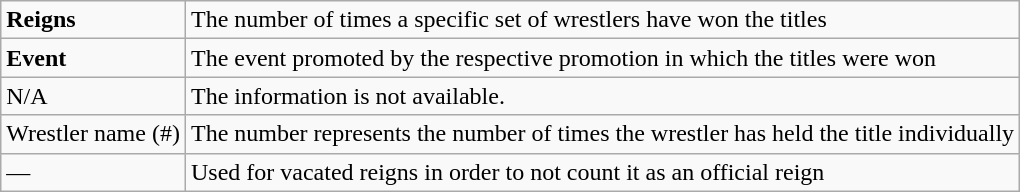<table class="wikitable">
<tr>
<td><strong>Reigns</strong></td>
<td>The number of times a specific set of wrestlers have won the titles</td>
</tr>
<tr>
<td><strong>Event</strong></td>
<td>The event promoted by the respective promotion in which the titles were won</td>
</tr>
<tr>
<td>N/A</td>
<td>The information is not available.</td>
</tr>
<tr>
<td>Wrestler name (#)</td>
<td>The number represents the number of times the wrestler has held the title individually</td>
</tr>
<tr>
<td>—</td>
<td>Used for vacated reigns in order to not count it as an official reign</td>
</tr>
</table>
